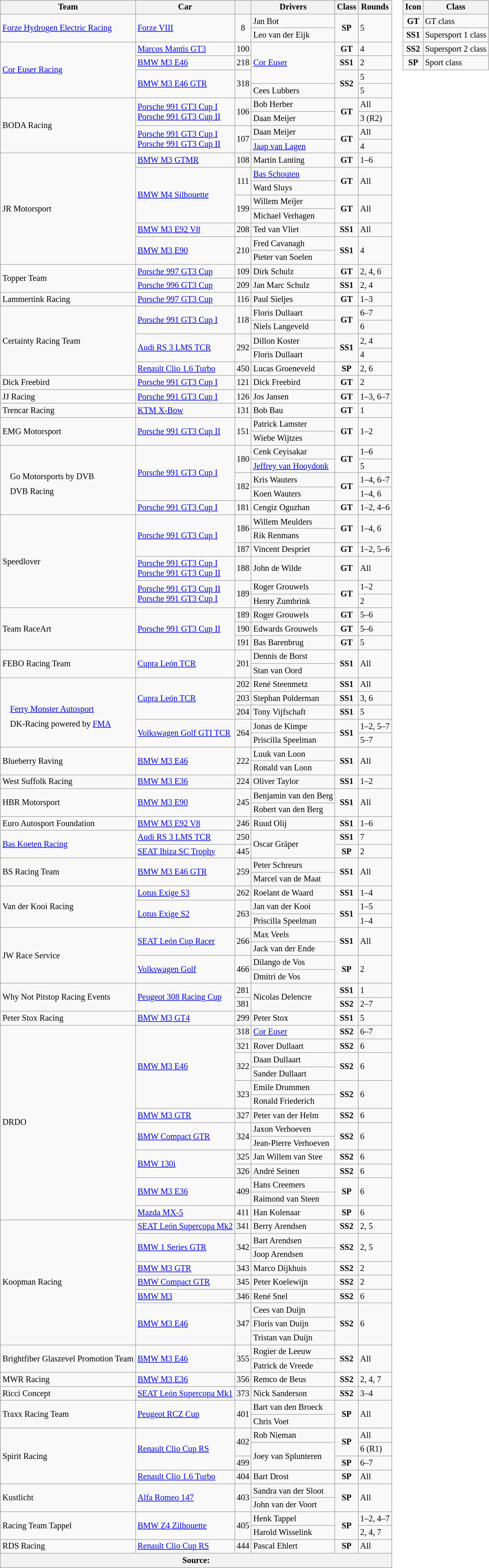<table>
<tr>
<td><br><table class="wikitable" style="font-size: 85%;">
<tr>
<th>Team</th>
<th>Car</th>
<th></th>
<th>Drivers</th>
<th>Class</th>
<th>Rounds</th>
</tr>
<tr>
<td rowspan=2> <a href='#'>Forze Hydrogen Electric Racing</a></td>
<td rowspan=2><a href='#'>Forze VIII</a></td>
<td rowspan=2 align=center>8</td>
<td> Jan Bot</td>
<td rowspan=2 align=center><strong><span>SP</span></strong></td>
<td rowspan=2>5</td>
</tr>
<tr>
<td> Leo van der Eijk</td>
</tr>
<tr>
<td rowspan=4> <a href='#'>Cor Euser Racing</a></td>
<td><a href='#'>Marcos Mantis GT3</a></td>
<td align=center>100</td>
<td rowspan=3> <a href='#'>Cor Euser</a></td>
<td align=center><strong><span>GT</span></strong></td>
<td>4</td>
</tr>
<tr>
<td><a href='#'>BMW M3 E46</a></td>
<td align=center>218</td>
<td align=center><strong><span>SS1</span></strong></td>
<td>2</td>
</tr>
<tr>
<td rowspan=2><a href='#'>BMW M3 E46 GTR</a></td>
<td rowspan=2 align=center>318</td>
<td rowspan=2 align=center><strong><span>SS2</span></strong></td>
<td>5</td>
</tr>
<tr>
<td> Cees Lubbers</td>
<td>5</td>
</tr>
<tr>
<td rowspan=4> BODA Racing</td>
<td rowspan=2><a href='#'>Porsche 991 GT3 Cup I</a> <small></small> <br><a href='#'>Porsche 991 GT3 Cup II</a> <small></small></td>
<td rowspan=2 align=center>106</td>
<td> Bob Herber</td>
<td rowspan=2 align=center><strong><span>GT</span></strong></td>
<td>All</td>
</tr>
<tr>
<td> Daan Meijer</td>
<td>3 (R2)</td>
</tr>
<tr>
<td rowspan=2><a href='#'>Porsche 991 GT3 Cup I</a> <small></small> <br><a href='#'>Porsche 991 GT3 Cup II</a> <small></small></td>
<td rowspan=2 align=center>107</td>
<td> Daan Meijer</td>
<td rowspan=2 align=center><strong><span>GT</span></strong></td>
<td>All</td>
</tr>
<tr>
<td> <a href='#'>Jaap van Lagen</a></td>
<td>4</td>
</tr>
<tr>
<td rowspan=8> JR Motorsport</td>
<td><a href='#'>BMW M3 GTMR</a></td>
<td align=center>108</td>
<td> Martin Lanting</td>
<td align=center><strong><span>GT</span></strong></td>
<td>1–6</td>
</tr>
<tr>
<td rowspan=4><a href='#'>BMW M4 Silhouette</a></td>
<td rowspan=2 align=center>111</td>
<td> <a href='#'>Bas Schouten</a></td>
<td rowspan=2 align=center><strong><span>GT</span></strong></td>
<td rowspan=2>All</td>
</tr>
<tr>
<td> Ward Sluys</td>
</tr>
<tr>
<td rowspan=2 align=center>199</td>
<td> Willem Meijer</td>
<td rowspan=2 align=center><strong><span>GT</span></strong></td>
<td rowspan=2>All</td>
</tr>
<tr>
<td> Michael Verhagen</td>
</tr>
<tr>
<td><a href='#'>BMW M3 E92 V8</a></td>
<td align=center>208</td>
<td> Ted van Vliet</td>
<td align=center><strong><span>SS1</span></strong></td>
<td>All</td>
</tr>
<tr>
<td rowspan=2><a href='#'>BMW M3 E90</a></td>
<td rowspan=2 align=center>210</td>
<td> Fred Cavanagh</td>
<td rowspan=2 align=center><strong><span>SS1</span></strong></td>
<td rowspan=2>4</td>
</tr>
<tr>
<td> Pieter van Soelen</td>
</tr>
<tr>
<td rowspan=2> Topper Team</td>
<td><a href='#'>Porsche 997 GT3 Cup</a></td>
<td align=center>109</td>
<td> Dirk Schulz</td>
<td align=center><strong><span>GT</span></strong></td>
<td>2, 4, 6</td>
</tr>
<tr>
<td><a href='#'>Porsche 996 GT3 Cup</a></td>
<td align=center>209</td>
<td> Jan Marc Schulz</td>
<td align=center><strong><span>SS1</span></strong></td>
<td>2, 4</td>
</tr>
<tr>
<td> Lammertink Racing</td>
<td><a href='#'>Porsche 997 GT3 Cup</a></td>
<td align=center>116</td>
<td> Paul Sieljes</td>
<td align=center><strong><span>GT</span></strong></td>
<td>1–3</td>
</tr>
<tr>
<td rowspan=5> Certainty Racing Team</td>
<td rowspan=2><a href='#'>Porsche 991 GT3 Cup I</a></td>
<td rowspan=2 align=center>118</td>
<td> Floris Dullaart</td>
<td rowspan=2 align=center><strong><span>GT</span></strong></td>
<td>6–7</td>
</tr>
<tr>
<td> Niels Langeveld</td>
<td>6</td>
</tr>
<tr>
<td rowspan=2><a href='#'>Audi RS 3 LMS TCR</a></td>
<td rowspan=2 align=center>292</td>
<td> Dillon Koster</td>
<td rowspan=2 align=center><strong><span>SS1</span></strong></td>
<td>2, 4</td>
</tr>
<tr>
<td> Floris Dullaart</td>
<td>4</td>
</tr>
<tr>
<td><a href='#'>Renault Clio 1.6 Turbo</a></td>
<td align=center>450</td>
<td> Lucas Groeneveld</td>
<td align=center><strong><span>SP</span></strong></td>
<td>2, 6</td>
</tr>
<tr>
<td> Dick Freebird</td>
<td><a href='#'>Porsche 991 GT3 Cup I</a></td>
<td align=center>121</td>
<td> Dick Freebird</td>
<td align=center><strong><span>GT</span></strong></td>
<td>2</td>
</tr>
<tr>
<td> JJ Racing</td>
<td><a href='#'>Porsche 991 GT3 Cup I</a></td>
<td align=center>126</td>
<td> Jos Jansen</td>
<td align=center><strong><span>GT</span></strong></td>
<td>1–3, 6–7</td>
</tr>
<tr>
<td> Trencar Racing</td>
<td><a href='#'>KTM X-Bow</a></td>
<td align=center>131</td>
<td> Bob Bau</td>
<td align=center><strong><span>GT</span></strong></td>
<td>1</td>
</tr>
<tr>
<td rowspan=2> EMG Motorsport</td>
<td rowspan=2><a href='#'>Porsche 991 GT3 Cup II</a></td>
<td rowspan=2 align=center>151</td>
<td> Patrick Lamster</td>
<td rowspan=2 align=center><strong><span>GT</span></strong></td>
<td rowspan=2>1–2</td>
</tr>
<tr>
<td> Wiebe Wijtzes</td>
</tr>
<tr>
<td rowspan=5><br><table style="float: left; border-top:transparent; border-right:transparent; border-bottom:transparent; border-left:transparent;">
<tr>
<td style=" border-top:transparent; border-right:transparent; border-bottom:transparent; border-left:transparent;" rowspan=5></td>
<td style=" border-top:transparent; border-right:transparent; border-bottom:transparent; border-left:transparent;">Go Motorsports by DVB</td>
</tr>
<tr>
<td style=" border-top:transparent; border-right:transparent; border-bottom:transparent; border-left:transparent;">DVB Racing</td>
</tr>
<tr>
</tr>
</table>
</td>
<td rowspan=4><a href='#'>Porsche 991 GT3 Cup I</a></td>
<td rowspan=2 align=center>180</td>
<td> Cenk Ceyisakar</td>
<td rowspan=2 align=center><strong><span>GT</span></strong></td>
<td>1–6</td>
</tr>
<tr>
<td> <a href='#'>Jeffrey van Hooydonk</a></td>
<td>5</td>
</tr>
<tr>
<td rowspan=2 align=center>182</td>
<td> Kris Wauters</td>
<td rowspan=2 align=center><strong><span>GT</span></strong></td>
<td>1–4, 6–7</td>
</tr>
<tr>
<td> Koen Wauters</td>
<td>1–4, 6</td>
</tr>
<tr>
<td><a href='#'>Porsche 991 GT3 Cup I</a></td>
<td align=center>181</td>
<td> Cengiz Oguzhan</td>
<td align=center><strong><span>GT</span></strong></td>
<td>1–2, 4–6</td>
</tr>
<tr>
<td rowspan=6> Speedlover</td>
<td rowspan=3><a href='#'>Porsche 991 GT3 Cup I</a></td>
<td rowspan=2 align=center>186</td>
<td> Willem Meulders</td>
<td rowspan=2 align=center><strong><span>GT</span></strong></td>
<td rowspan=2>1–4, 6</td>
</tr>
<tr>
<td> Rik Renmans</td>
</tr>
<tr>
<td align=center>187</td>
<td> Vincent Despriet</td>
<td align=center><strong><span>GT</span></strong></td>
<td>1–2, 5–6</td>
</tr>
<tr>
<td><a href='#'>Porsche 991 GT3 Cup I</a> <small></small> <br><a href='#'>Porsche 991 GT3 Cup II</a> <small></small></td>
<td align=center>188</td>
<td> John de Wilde</td>
<td align=center><strong><span>GT</span></strong></td>
<td>All</td>
</tr>
<tr>
<td rowspan=2><a href='#'>Porsche 991 GT3 Cup II</a> <small></small><br><a href='#'>Porsche 991 GT3 Cup I</a> <small></small></td>
<td rowspan=2 align=center>189</td>
<td> Roger Grouwels</td>
<td rowspan=2 align=center><strong><span>GT</span></strong></td>
<td>1–2</td>
</tr>
<tr>
<td> Henry Zumbrink</td>
<td>2</td>
</tr>
<tr>
<td rowspan=3> Team RaceArt</td>
<td rowspan=3><a href='#'>Porsche 991 GT3 Cup II</a></td>
<td align=center>189</td>
<td> Roger Grouwels</td>
<td align=center><strong><span>GT</span></strong></td>
<td>5–6</td>
</tr>
<tr>
<td align=center>190</td>
<td> Edwards Grouwels</td>
<td align=center><strong><span>GT</span></strong></td>
<td>5–6</td>
</tr>
<tr>
<td align=center>191</td>
<td> Bas Barenbrug</td>
<td align=center><strong><span>GT</span></strong></td>
<td>5</td>
</tr>
<tr>
<td rowspan=2> FEBO Racing Team</td>
<td rowspan=2><a href='#'>Cupra León TCR</a></td>
<td rowspan=2 align=center>201</td>
<td> Dennis de Borst</td>
<td rowspan=2 align=center><strong><span>SS1</span></strong></td>
<td rowspan=2>All</td>
</tr>
<tr>
<td> Stan van Oord</td>
</tr>
<tr>
<td rowspan=5><br><table style="float: left; border-top:transparent; border-right:transparent; border-bottom:transparent; border-left:transparent;">
<tr>
<td style=" border-top:transparent; border-right:transparent; border-bottom:transparent; border-left:transparent;" rowspan=5></td>
<td style=" border-top:transparent; border-right:transparent; border-bottom:transparent; border-left:transparent;"><a href='#'>Ferry Monster Autosport</a></td>
</tr>
<tr>
<td style=" border-top:transparent; border-right:transparent; border-bottom:transparent; border-left:transparent;">DK-Racing powered by <a href='#'>FMA</a></td>
</tr>
<tr>
</tr>
</table>
</td>
<td rowspan=3><a href='#'>Cupra León TCR</a></td>
<td align=center>202</td>
<td> René Steenmetz</td>
<td align=center><strong><span>SS1</span></strong></td>
<td>All</td>
</tr>
<tr>
<td align=center>203</td>
<td> Stephan Polderman</td>
<td align=center><strong><span>SS1</span></strong></td>
<td>3, 6</td>
</tr>
<tr>
<td align=center>204</td>
<td> Tony Vijfschaft</td>
<td align=center><strong><span>SS1</span></strong></td>
<td>5</td>
</tr>
<tr>
<td rowspan=2><a href='#'>Volkswagen Golf GTI TCR</a></td>
<td rowspan=2 align=center>264</td>
<td> Jonas de Kimpe</td>
<td rowspan=2 align=center><strong><span>SS1</span></strong></td>
<td>1–2, 5–7</td>
</tr>
<tr>
<td> Priscilla Speelman</td>
<td>5–7</td>
</tr>
<tr>
<td rowspan=2> Blueberry Raving</td>
<td rowspan=2><a href='#'>BMW M3 E46</a></td>
<td rowspan=2 align=center>222</td>
<td> Luuk van Loon</td>
<td rowspan=2 align=center><strong><span>SS1</span></strong></td>
<td rowspan=2>All</td>
</tr>
<tr>
<td> Ronald van Loon</td>
</tr>
<tr>
<td> West Suffolk Racing</td>
<td><a href='#'>BMW M3 E36</a></td>
<td align=center>224</td>
<td> Oliver Taylor</td>
<td align=center><strong><span>SS1</span></strong></td>
<td>1–2</td>
</tr>
<tr>
<td rowspan=2> HBR Motorsport</td>
<td rowspan=2><a href='#'>BMW M3 E90</a></td>
<td rowspan=2 align=center>245</td>
<td> Benjamin van den Berg</td>
<td rowspan=2 align=center><strong><span>SS1</span></strong></td>
<td rowspan=2>All</td>
</tr>
<tr>
<td> Robert van den Berg</td>
</tr>
<tr>
<td> Euro Autosport Foundation</td>
<td><a href='#'>BMW M3 E92 V8</a></td>
<td align=center>246</td>
<td> Ruud Olij</td>
<td align=center><strong><span>SS1</span></strong></td>
<td>1–6</td>
</tr>
<tr>
<td rowspan=2> <a href='#'>Bas Koeten Racing</a></td>
<td><a href='#'>Audi RS 3 LMS TCR</a></td>
<td align=center>250</td>
<td rowspan=2> Oscar Gräper</td>
<td align=center><strong><span>SS1</span></strong></td>
<td>7</td>
</tr>
<tr>
<td><a href='#'>SEAT Ibiza SC Trophy</a></td>
<td align=center>445</td>
<td align=center><strong><span>SP</span></strong></td>
<td>2</td>
</tr>
<tr>
<td rowspan=2> BS Racing Team</td>
<td rowspan=2><a href='#'>BMW M3 E46 GTR</a></td>
<td rowspan=2 align=center>259</td>
<td> Peter Schreurs</td>
<td rowspan=2 align=center><strong><span>SS1</span></strong></td>
<td rowspan=2>All</td>
</tr>
<tr>
<td> Marcel van de Maat</td>
</tr>
<tr>
<td rowspan=3> Van der Kooi Racing</td>
<td><a href='#'>Lotus Exige S3</a></td>
<td align=center>262</td>
<td> Roelant de Waard</td>
<td align=center><strong><span>SS1</span></strong></td>
<td>1–4</td>
</tr>
<tr>
<td rowspan=2><a href='#'>Lotus Exige S2</a></td>
<td rowspan=2 align=center>263</td>
<td> Jan van der Kooi</td>
<td rowspan=2 align=center><strong><span>SS1</span></strong></td>
<td>1–5</td>
</tr>
<tr>
<td> Priscilla Speelman</td>
<td>1–4</td>
</tr>
<tr>
<td rowspan=4> JW Race Service</td>
<td rowspan=2><a href='#'>SEAT León Cup Racer</a></td>
<td rowspan=2 align=center>266</td>
<td> Max Veels</td>
<td rowspan=2 align=center><strong><span>SS1</span></strong></td>
<td rowspan=2>All</td>
</tr>
<tr>
<td> Jack van der Ende</td>
</tr>
<tr>
<td rowspan=2><a href='#'>Volkswagen Golf</a></td>
<td rowspan=2 align=center>466</td>
<td> Dilango de Vos</td>
<td rowspan=2 align=center><strong><span>SP</span></strong></td>
<td rowspan=2>2</td>
</tr>
<tr>
<td> Dmitri de Vos</td>
</tr>
<tr>
<td rowspan=2> Why Not Pitstop Racing Events</td>
<td rowspan=2><a href='#'>Peugeot 308 Racing Cup</a></td>
<td align=center>281</td>
<td rowspan=2> Nicolas Delencre</td>
<td align=center><strong><span>SS1</span></strong></td>
<td>1</td>
</tr>
<tr>
<td align=center>381</td>
<td align=center><strong><span>SS2</span></strong></td>
<td>2–7</td>
</tr>
<tr>
<td> Peter Stox Racing</td>
<td><a href='#'>BMW M3 GT4</a></td>
<td align=center>299</td>
<td> Peter Stox</td>
<td align=center><strong><span>SS1</span></strong></td>
<td>5</td>
</tr>
<tr>
<td rowspan=14> DRDO</td>
<td rowspan=6><a href='#'>BMW M3 E46</a></td>
<td align=center>318</td>
<td> <a href='#'>Cor Euser</a></td>
<td align=center><strong><span>SS2</span></strong></td>
<td>6–7</td>
</tr>
<tr>
<td align=center>321</td>
<td> Rover Dullaart</td>
<td align=center><strong><span>SS2</span></strong></td>
<td>6</td>
</tr>
<tr>
<td rowspan=2 align=center>322</td>
<td> Daan Dullaart</td>
<td rowspan=2 align=center><strong><span>SS2</span></strong></td>
<td rowspan=2>6</td>
</tr>
<tr>
<td> Sander Dullaart</td>
</tr>
<tr>
<td rowspan=2 align=center>323</td>
<td> Emile Drummen</td>
<td rowspan=2 align=center><strong><span>SS2</span></strong></td>
<td rowspan=2>6</td>
</tr>
<tr>
<td> Ronald Friederich</td>
</tr>
<tr>
<td><a href='#'>BMW M3 GTR</a></td>
<td align=center>327</td>
<td> Peter van der Helm</td>
<td align=center><strong><span>SS2</span></strong></td>
<td>6</td>
</tr>
<tr>
<td rowspan=2><a href='#'>BMW Compact GTR</a></td>
<td rowspan=2 align=center>324</td>
<td> Jaxon Verhoeven</td>
<td rowspan=2 align=center><strong><span>SS2</span></strong></td>
<td rowspan=2>6</td>
</tr>
<tr>
<td> Jean-Pierre Verhoeven</td>
</tr>
<tr>
<td rowspan=2><a href='#'>BMW 130i</a></td>
<td align=center>325</td>
<td> Jan Willem van Stee</td>
<td align=center><strong><span>SS2</span></strong></td>
<td>6</td>
</tr>
<tr>
<td align=center>326</td>
<td> André Seinen</td>
<td align=center><strong><span>SS2</span></strong></td>
<td>6</td>
</tr>
<tr>
<td rowspan=2><a href='#'>BMW M3 E36</a></td>
<td rowspan=2 align=center>409</td>
<td> Hans Creemers</td>
<td rowspan=2 align=center><strong><span>SP</span></strong></td>
<td rowspan=2>6</td>
</tr>
<tr>
<td> Raimond van Steen</td>
</tr>
<tr>
<td><a href='#'>Mazda MX-5</a></td>
<td align=center>411</td>
<td> Han Kolenaar</td>
<td align=center><strong><span>SP</span></strong></td>
<td>6</td>
</tr>
<tr>
<td rowspan=9> Koopman Racing</td>
<td><a href='#'>SEAT León Supercopa Mk2</a></td>
<td align=center>341</td>
<td> Berry Arendsen</td>
<td align=center><strong><span>SS2</span></strong></td>
<td>2, 5</td>
</tr>
<tr>
<td rowspan=2><a href='#'>BMW 1 Series GTR</a></td>
<td rowspan=2 align=center>342</td>
<td> Bart Arendsen</td>
<td rowspan=2 align=center><strong><span>SS2</span></strong></td>
<td rowspan=2>2, 5</td>
</tr>
<tr>
<td> Joop Arendsen</td>
</tr>
<tr>
<td><a href='#'>BMW M3 GTR</a></td>
<td align=center>343</td>
<td> Marco Dijkhuis</td>
<td align=center><strong><span>SS2</span></strong></td>
<td>2</td>
</tr>
<tr>
<td><a href='#'>BMW Compact GTR</a></td>
<td align=center>345</td>
<td> Peter Koelewijn</td>
<td align=center><strong><span>SS2</span></strong></td>
<td>2</td>
</tr>
<tr>
<td><a href='#'>BMW M3</a></td>
<td align=center>346</td>
<td> René Snel</td>
<td align=center><strong><span>SS2</span></strong></td>
<td>6</td>
</tr>
<tr>
<td rowspan=3><a href='#'>BMW M3 E46</a></td>
<td rowspan=3 align=center>347</td>
<td> Cees van Duijn</td>
<td rowspan=3 align=center><strong><span>SS2</span></strong></td>
<td rowspan=3>6</td>
</tr>
<tr>
<td> Floris van Duijn</td>
</tr>
<tr>
<td> Tristan van Duijn</td>
</tr>
<tr>
<td rowspan=2> Brightfiber Glaszevel Promotion Team</td>
<td rowspan=2><a href='#'>BMW M3 E46</a></td>
<td rowspan=2 align=center>355</td>
<td> Rogier de Leeuw</td>
<td rowspan=2 align=center><strong><span>SS2</span></strong></td>
<td rowspan=2>All</td>
</tr>
<tr>
<td> Patrick de Vreede</td>
</tr>
<tr>
<td> MWR Racing</td>
<td><a href='#'>BMW M3 E36</a></td>
<td align=center>356</td>
<td> Remco de Beus</td>
<td align=center><strong><span>SS2</span></strong></td>
<td>2, 4, 7</td>
</tr>
<tr>
<td> Ricci Concept</td>
<td><a href='#'>SEAT León Supercopa Mk1</a></td>
<td align=center>373</td>
<td> Nick Sanderson</td>
<td align=center><strong><span>SS2</span></strong></td>
<td>3–4</td>
</tr>
<tr>
<td rowspan=2> Traxx Racing Team</td>
<td rowspan=2><a href='#'>Peugeot RCZ Cup</a></td>
<td rowspan=2 align=center>401</td>
<td> Bart van den Broeck</td>
<td rowspan=2 align=center><strong><span>SP</span></strong></td>
<td rowspan=2>All</td>
</tr>
<tr>
<td> Chris Voet</td>
</tr>
<tr>
<td rowspan=4> Spirit Racing</td>
<td rowspan=3><a href='#'>Renault Clio Cup RS</a></td>
<td rowspan=2 align=center>402</td>
<td> Rob Nieman</td>
<td rowspan=2 align=center><strong><span>SP</span></strong></td>
<td>All</td>
</tr>
<tr>
<td rowspan=2> Joey van Splunteren</td>
<td>6 (R1)</td>
</tr>
<tr>
<td align=center>499</td>
<td align=center><strong><span>SP</span></strong></td>
<td>6–7</td>
</tr>
<tr>
<td><a href='#'>Renault Clio 1.6 Turbo</a></td>
<td align=center>404</td>
<td> Bart Drost</td>
<td align=center><strong><span>SP</span></strong></td>
<td>All</td>
</tr>
<tr>
<td rowspan=2> Kustlicht</td>
<td rowspan=2><a href='#'>Alfa Romeo 147</a></td>
<td rowspan=2 align=center>403</td>
<td> Sandra van der Sloot</td>
<td rowspan=2 align=center><strong><span>SP</span></strong></td>
<td rowspan=2>All</td>
</tr>
<tr>
<td> John van der Voort</td>
</tr>
<tr>
<td rowspan=2> Racing Team Tappel</td>
<td rowspan=2><a href='#'>BMW Z4 Zilhouette</a></td>
<td rowspan=2 align=center>405</td>
<td> Henk Tappel</td>
<td rowspan=2 align=center><strong><span>SP</span></strong></td>
<td>1–2, 4–7</td>
</tr>
<tr>
<td> Harold Wisselink</td>
<td>2, 4, 7</td>
</tr>
<tr>
<td> RDS Racing</td>
<td><a href='#'>Renault Clio Cup RS</a></td>
<td align=center>444</td>
<td> Pascal Ehlert</td>
<td align=center><strong><span>SP</span></strong></td>
<td>All</td>
</tr>
<tr>
<th colspan=6>Source:</th>
</tr>
</table>
</td>
<td valign="top"><br><table class="wikitable" style="font-size: 85%;">
<tr>
<th>Icon</th>
<th>Class</th>
</tr>
<tr>
<td align=center><strong><span>GT</span></strong></td>
<td>GT class</td>
</tr>
<tr>
<td align=center><strong><span>SS1</span></strong></td>
<td>Supersport 1 class</td>
</tr>
<tr>
<td align=center><strong><span>SS2</span></strong></td>
<td>Supersport 2 class</td>
</tr>
<tr>
<td align=center><strong><span>SP</span></strong></td>
<td>Sport class</td>
</tr>
</table>
</td>
</tr>
</table>
